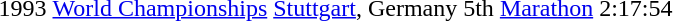<table>
<tr>
<td>1993</td>
<td><a href='#'>World Championships</a></td>
<td><a href='#'>Stuttgart</a>, Germany</td>
<td>5th</td>
<td><a href='#'>Marathon</a></td>
<td>2:17:54</td>
</tr>
</table>
